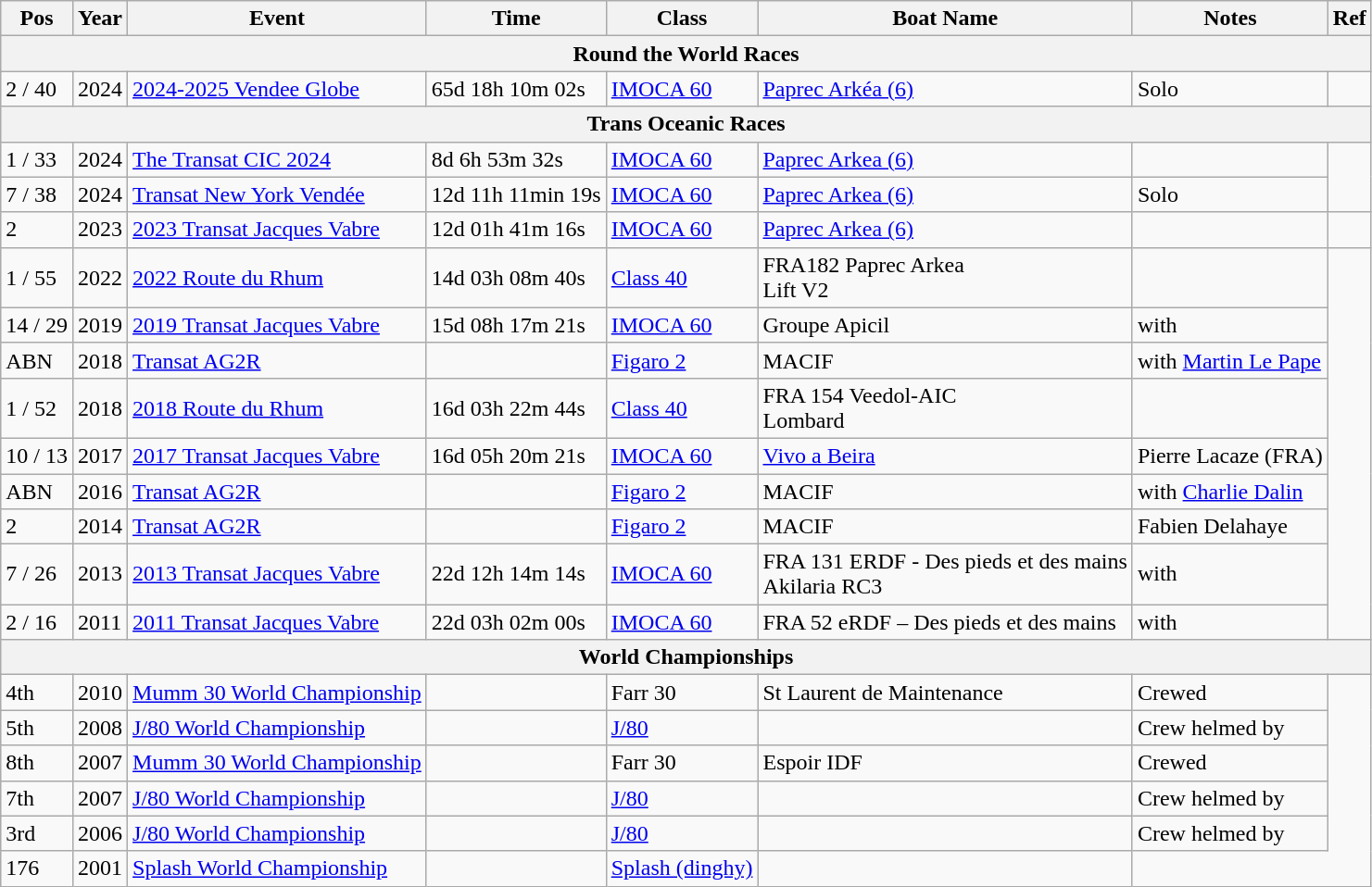<table class="wikitable sortable">
<tr>
<th>Pos</th>
<th>Year</th>
<th>Event</th>
<th>Time</th>
<th>Class</th>
<th>Boat Name</th>
<th>Notes</th>
<th>Ref</th>
</tr>
<tr>
<th colspan = 8><strong>Round the World Races</strong></th>
</tr>
<tr>
<td>2 / 40</td>
<td>2024</td>
<td><a href='#'>2024-2025 Vendee Globe</a></td>
<td>65d 18h 10m 02s</td>
<td><a href='#'>IMOCA 60</a></td>
<td><a href='#'>Paprec Arkéa (6)</a></td>
<td>Solo</td>
<td></td>
</tr>
<tr>
<th colspan = 8><strong>Trans Oceanic Races</strong></th>
</tr>
<tr>
<td>1 / 33</td>
<td>2024</td>
<td><a href='#'>The Transat CIC 2024</a></td>
<td>8d 6h 53m 32s</td>
<td><a href='#'>IMOCA 60</a></td>
<td><a href='#'>Paprec Arkea (6)</a></td>
<td></td>
</tr>
<tr>
<td>7 / 38</td>
<td>2024</td>
<td><a href='#'>Transat New York Vendée</a></td>
<td>12d 11h 11min 19s</td>
<td><a href='#'>IMOCA 60</a></td>
<td><a href='#'>Paprec Arkea (6)</a></td>
<td>Solo</td>
</tr>
<tr>
<td>2</td>
<td>2023</td>
<td><a href='#'>2023 Transat Jacques Vabre</a></td>
<td>12d 01h 41m 16s</td>
<td><a href='#'>IMOCA 60</a></td>
<td><a href='#'>Paprec Arkea (6)</a></td>
<td><br></td>
<td></td>
</tr>
<tr>
<td>1 / 55</td>
<td>2022</td>
<td><a href='#'>2022 Route du Rhum</a></td>
<td>14d 03h 08m 40s</td>
<td><a href='#'>Class 40</a></td>
<td>FRA182 Paprec Arkea<br>Lift V2</td>
<td></td>
</tr>
<tr>
<td>14 / 29</td>
<td>2019</td>
<td><a href='#'>2019 Transat Jacques Vabre</a></td>
<td>15d 08h 17m 21s</td>
<td><a href='#'>IMOCA 60</a></td>
<td>Groupe Apicil</td>
<td>with </td>
</tr>
<tr>
<td>ABN</td>
<td>2018</td>
<td><a href='#'>Transat AG2R</a></td>
<td></td>
<td><a href='#'>Figaro 2</a></td>
<td>MACIF</td>
<td>with <a href='#'>Martin Le Pape</a></td>
</tr>
<tr>
<td>1 / 52</td>
<td>2018</td>
<td><a href='#'>2018 Route du Rhum</a></td>
<td>16d 03h 22m 44s</td>
<td><a href='#'>Class 40</a></td>
<td>FRA 154 Veedol-AIC<br>Lombard</td>
<td></td>
</tr>
<tr>
<td>10 / 13</td>
<td>2017</td>
<td><a href='#'>2017 Transat Jacques Vabre</a></td>
<td>16d 05h 20m 21s</td>
<td><a href='#'>IMOCA 60</a></td>
<td><a href='#'>Vivo a Beira</a></td>
<td>Pierre Lacaze (FRA)</td>
</tr>
<tr>
<td>ABN</td>
<td>2016</td>
<td><a href='#'>Transat AG2R</a></td>
<td></td>
<td><a href='#'>Figaro 2</a></td>
<td>MACIF</td>
<td>with <a href='#'>Charlie Dalin</a></td>
</tr>
<tr>
<td>2</td>
<td>2014</td>
<td><a href='#'>Transat AG2R</a></td>
<td></td>
<td><a href='#'>Figaro 2</a></td>
<td>MACIF</td>
<td>Fabien Delahaye</td>
</tr>
<tr>
<td>7 / 26</td>
<td>2013</td>
<td><a href='#'>2013 Transat Jacques Vabre</a></td>
<td>22d 12h 14m 14s</td>
<td><a href='#'>IMOCA 60</a></td>
<td>FRA 131 ERDF - Des pieds et des mains<br>Akilaria RC3</td>
<td>with </td>
</tr>
<tr>
<td>2 / 16</td>
<td>2011</td>
<td><a href='#'>2011 Transat Jacques Vabre</a></td>
<td>22d 03h 02m 00s</td>
<td><a href='#'>IMOCA 60</a></td>
<td>FRA 52 eRDF – Des pieds et des mains</td>
<td>with </td>
</tr>
<tr>
<th colspan = 8><strong>World Championships</strong></th>
</tr>
<tr>
<td>4th</td>
<td>2010</td>
<td><a href='#'>Mumm 30 World Championship</a></td>
<td></td>
<td>Farr 30</td>
<td>St Laurent de Maintenance</td>
<td>Crewed</td>
</tr>
<tr>
<td>5th</td>
<td>2008</td>
<td><a href='#'>J/80 World Championship</a></td>
<td></td>
<td><a href='#'>J/80</a></td>
<td></td>
<td>Crew helmed by </td>
</tr>
<tr>
<td>8th</td>
<td>2007</td>
<td><a href='#'>Mumm 30 World Championship</a></td>
<td></td>
<td>Farr 30</td>
<td>Espoir IDF</td>
<td>Crewed</td>
</tr>
<tr>
<td>7th</td>
<td>2007</td>
<td><a href='#'>J/80 World Championship</a></td>
<td></td>
<td><a href='#'>J/80</a></td>
<td></td>
<td>Crew helmed by </td>
</tr>
<tr>
<td>3rd</td>
<td>2006</td>
<td><a href='#'>J/80 World Championship</a></td>
<td></td>
<td><a href='#'>J/80</a></td>
<td></td>
<td>Crew helmed by </td>
</tr>
<tr>
<td>176</td>
<td>2001</td>
<td><a href='#'>Splash World Championship</a></td>
<td></td>
<td><a href='#'>Splash (dinghy)</a></td>
<td></td>
</tr>
</table>
